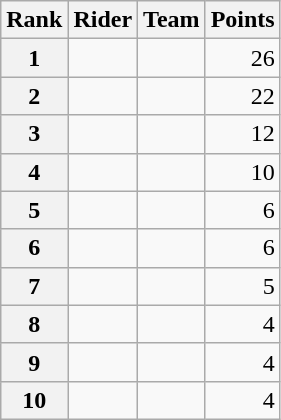<table class="wikitable" margin-bottom:0;">
<tr>
<th scope="col">Rank</th>
<th scope="col">Rider</th>
<th scope="col">Team</th>
<th scope="col">Points</th>
</tr>
<tr>
<th scope="row">1</th>
<td> </td>
<td></td>
<td align="right">26</td>
</tr>
<tr>
<th scope="row">2</th>
<td></td>
<td></td>
<td align="right">22</td>
</tr>
<tr>
<th scope="row">3</th>
<td></td>
<td></td>
<td align="right">12</td>
</tr>
<tr>
<th scope="row">4</th>
<td></td>
<td></td>
<td align="right">10</td>
</tr>
<tr>
<th scope="row">5</th>
<td></td>
<td></td>
<td align="right">6</td>
</tr>
<tr>
<th scope="row">6</th>
<td></td>
<td></td>
<td align="right">6</td>
</tr>
<tr>
<th scope="row">7</th>
<td></td>
<td></td>
<td align="right">5</td>
</tr>
<tr>
<th scope="row">8</th>
<td></td>
<td></td>
<td align="right">4</td>
</tr>
<tr>
<th scope="row">9</th>
<td></td>
<td></td>
<td align="right">4</td>
</tr>
<tr>
<th scope="row">10</th>
<td></td>
<td></td>
<td align="right">4</td>
</tr>
</table>
